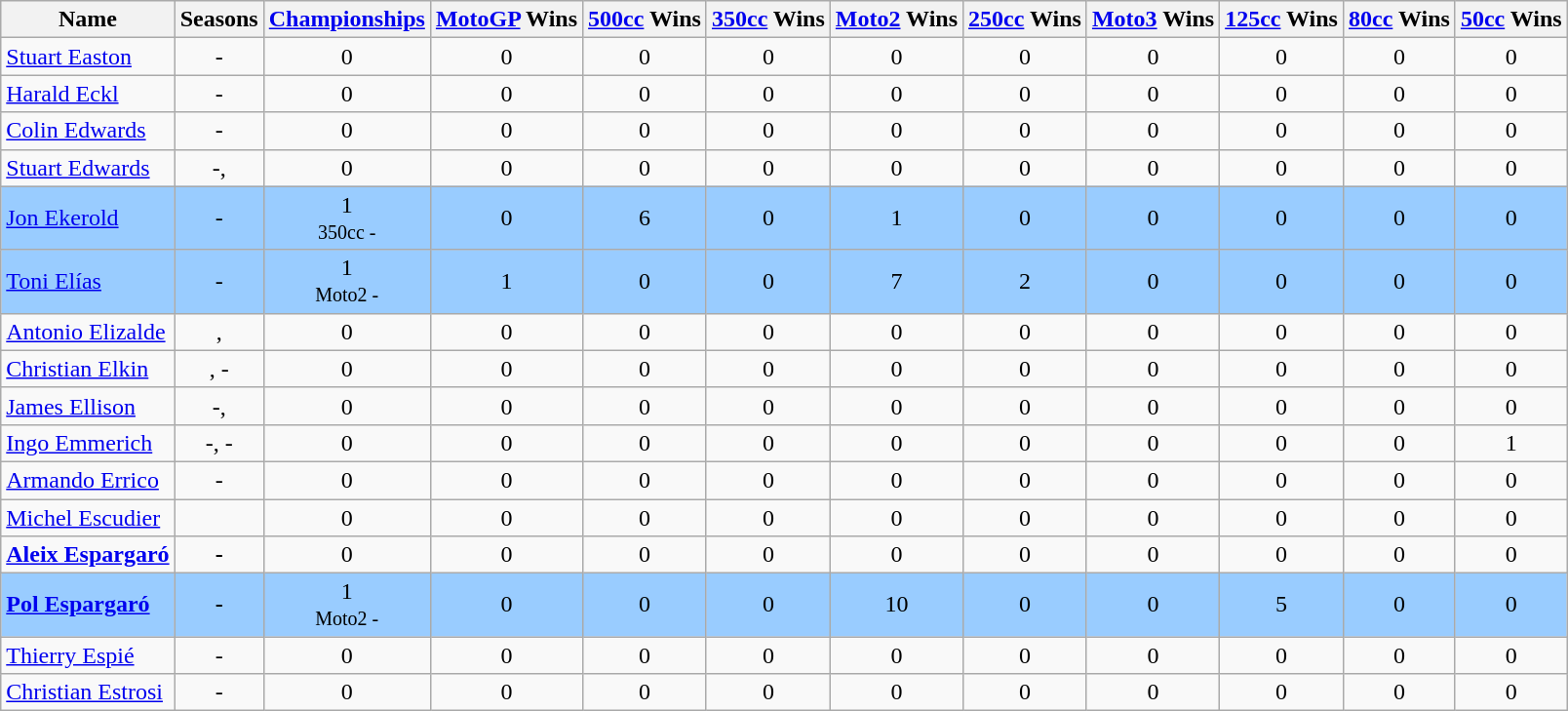<table class="wikitable">
<tr>
<th>Name</th>
<th>Seasons</th>
<th><a href='#'>Championships</a></th>
<th><a href='#'>MotoGP</a> Wins</th>
<th><a href='#'>500cc</a> Wins</th>
<th><a href='#'>350cc</a> Wins</th>
<th><a href='#'>Moto2</a> Wins</th>
<th><a href='#'>250cc</a> Wins</th>
<th><a href='#'>Moto3</a> Wins</th>
<th><a href='#'>125cc</a> Wins</th>
<th><a href='#'>80cc</a> Wins</th>
<th><a href='#'>50cc</a> Wins</th>
</tr>
<tr align="center">
<td align="left"> <a href='#'>Stuart Easton</a></td>
<td>-</td>
<td>0</td>
<td>0</td>
<td>0</td>
<td>0</td>
<td>0</td>
<td>0</td>
<td>0</td>
<td>0</td>
<td>0</td>
<td>0</td>
</tr>
<tr align="center">
<td align="left"> <a href='#'>Harald Eckl</a></td>
<td>-</td>
<td>0</td>
<td>0</td>
<td>0</td>
<td>0</td>
<td>0</td>
<td>0</td>
<td>0</td>
<td>0</td>
<td>0</td>
<td>0</td>
</tr>
<tr align="center">
<td align="left"> <a href='#'>Colin Edwards</a></td>
<td>-</td>
<td>0</td>
<td>0</td>
<td>0</td>
<td>0</td>
<td>0</td>
<td>0</td>
<td>0</td>
<td>0</td>
<td>0</td>
<td>0</td>
</tr>
<tr align="center">
<td align="left"> <a href='#'>Stuart Edwards</a></td>
<td>-, </td>
<td>0</td>
<td>0</td>
<td>0</td>
<td>0</td>
<td>0</td>
<td>0</td>
<td>0</td>
<td>0</td>
<td>0</td>
<td>0</td>
</tr>
<tr align="center" style="background:#99CCFF;">
<td align="left"> <a href='#'>Jon Ekerold</a></td>
<td>-</td>
<td>1<br><small>350cc - </small></td>
<td>0</td>
<td>6</td>
<td>0</td>
<td>1</td>
<td>0</td>
<td>0</td>
<td>0</td>
<td>0</td>
<td>0</td>
</tr>
<tr align="center" style="background:#99CCFF;">
<td align="left"> <a href='#'>Toni Elías</a></td>
<td>-</td>
<td>1<br><small>Moto2 - </small></td>
<td>1</td>
<td>0</td>
<td>0</td>
<td>7</td>
<td>2</td>
<td>0</td>
<td>0</td>
<td>0</td>
<td>0</td>
</tr>
<tr align="center">
<td align="left"> <a href='#'>Antonio Elizalde</a></td>
<td>, </td>
<td>0</td>
<td>0</td>
<td>0</td>
<td>0</td>
<td>0</td>
<td>0</td>
<td>0</td>
<td>0</td>
<td>0</td>
<td>0</td>
</tr>
<tr align="center">
<td align="left"> <a href='#'>Christian Elkin</a></td>
<td>, -</td>
<td>0</td>
<td>0</td>
<td>0</td>
<td>0</td>
<td>0</td>
<td>0</td>
<td>0</td>
<td>0</td>
<td>0</td>
<td>0</td>
</tr>
<tr align="center">
<td align="left"> <a href='#'>James Ellison</a></td>
<td>-, </td>
<td>0</td>
<td>0</td>
<td>0</td>
<td>0</td>
<td>0</td>
<td>0</td>
<td>0</td>
<td>0</td>
<td>0</td>
<td>0</td>
</tr>
<tr align="center">
<td align="left"> <a href='#'>Ingo Emmerich</a></td>
<td>-, -</td>
<td>0</td>
<td>0</td>
<td>0</td>
<td>0</td>
<td>0</td>
<td>0</td>
<td>0</td>
<td>0</td>
<td>0</td>
<td>1</td>
</tr>
<tr align="center">
<td align="left"> <a href='#'>Armando Errico</a></td>
<td>-</td>
<td>0</td>
<td>0</td>
<td>0</td>
<td>0</td>
<td>0</td>
<td>0</td>
<td>0</td>
<td>0</td>
<td>0</td>
<td>0</td>
</tr>
<tr align="center">
<td align="left"> <a href='#'>Michel Escudier</a></td>
<td></td>
<td>0</td>
<td>0</td>
<td>0</td>
<td>0</td>
<td>0</td>
<td>0</td>
<td>0</td>
<td>0</td>
<td>0</td>
<td>0</td>
</tr>
<tr align="center">
<td align="left"> <strong><a href='#'>Aleix Espargaró</a></strong></td>
<td><strong>-</strong></td>
<td>0</td>
<td>0</td>
<td>0</td>
<td>0</td>
<td>0</td>
<td>0</td>
<td>0</td>
<td>0</td>
<td>0</td>
<td>0</td>
</tr>
<tr align="center" style="background:#99CCFF;">
<td align="left"> <strong><a href='#'>Pol Espargaró</a></strong></td>
<td><strong>-</strong></td>
<td>1<br><small>Moto2 - </small></td>
<td>0</td>
<td>0</td>
<td>0</td>
<td>10</td>
<td>0</td>
<td>0</td>
<td>5</td>
<td>0</td>
<td>0</td>
</tr>
<tr align="center">
<td align="left"> <a href='#'>Thierry Espié</a></td>
<td>-</td>
<td>0</td>
<td>0</td>
<td>0</td>
<td>0</td>
<td>0</td>
<td>0</td>
<td>0</td>
<td>0</td>
<td>0</td>
<td>0</td>
</tr>
<tr align="center">
<td align="left"> <a href='#'>Christian Estrosi</a></td>
<td>-</td>
<td>0</td>
<td>0</td>
<td>0</td>
<td>0</td>
<td>0</td>
<td>0</td>
<td>0</td>
<td>0</td>
<td>0</td>
<td>0</td>
</tr>
</table>
